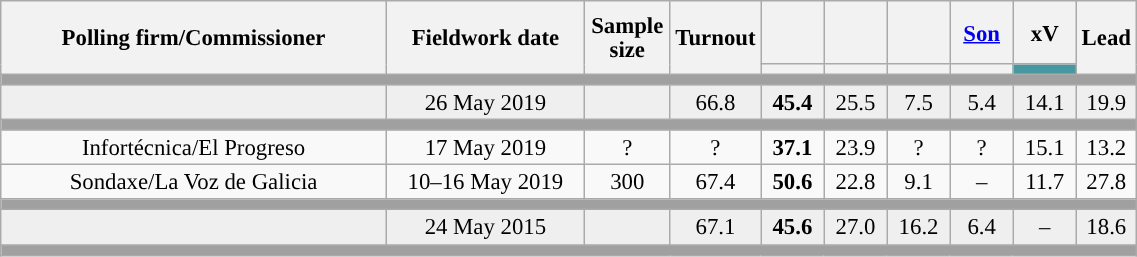<table class="wikitable collapsible collapsed" style="text-align:center; font-size:95%; line-height:16px;">
<tr style="height:42px;">
<th style="width:250px;" rowspan="2">Polling firm/Commissioner</th>
<th style="width:125px;" rowspan="2">Fieldwork date</th>
<th style="width:50px;" rowspan="2">Sample size</th>
<th style="width:45px;" rowspan="2">Turnout</th>
<th style="width:35px;"></th>
<th style="width:35px;"></th>
<th style="width:35px;"></th>
<th style="width:35px;"><a href='#'>Son</a></th>
<th style="width:35px;">xV</th>
<th style="width:30px;" rowspan="2">Lead</th>
</tr>
<tr>
<th style="color:inherit;background:"></th>
<th style="color:inherit;background:"></th>
<th style="color:inherit;background:"></th>
<th style="color:inherit;background:"></th>
<th style="color:inherit;background:#4898A2;"></th>
</tr>
<tr>
<td colspan="10" style="background:#A0A0A0"></td>
</tr>
<tr style="background:#EFEFEF;">
<td><strong></strong></td>
<td>26 May 2019</td>
<td></td>
<td>66.8</td>
<td><strong>45.4</strong><br></td>
<td>25.5<br></td>
<td>7.5<br></td>
<td>5.4<br></td>
<td>14.1<br></td>
<td style="background:">19.9</td>
</tr>
<tr>
<td colspan="10" style="background:#A0A0A0"></td>
</tr>
<tr>
<td>Infortécnica/El Progreso</td>
<td>17 May 2019</td>
<td>?</td>
<td>?</td>
<td><strong>37.1</strong><br></td>
<td>23.9<br></td>
<td>?<br></td>
<td>?<br></td>
<td>15.1<br></td>
<td style="background:">13.2</td>
</tr>
<tr>
<td>Sondaxe/La Voz de Galicia</td>
<td>10–16 May 2019</td>
<td>300</td>
<td>67.4</td>
<td><strong>50.6</strong><br></td>
<td>22.8<br></td>
<td>9.1<br></td>
<td>–</td>
<td>11.7<br></td>
<td style="background:">27.8</td>
</tr>
<tr>
<td colspan="10" style="background:#A0A0A0"></td>
</tr>
<tr style="background:#EFEFEF;">
<td><strong></strong></td>
<td>24 May 2015</td>
<td></td>
<td>67.1</td>
<td><strong>45.6</strong><br></td>
<td>27.0<br></td>
<td>16.2<br></td>
<td>6.4<br></td>
<td>–</td>
<td style="background:">18.6</td>
</tr>
<tr>
<td colspan="10" style="background:#A0A0A0"></td>
</tr>
</table>
